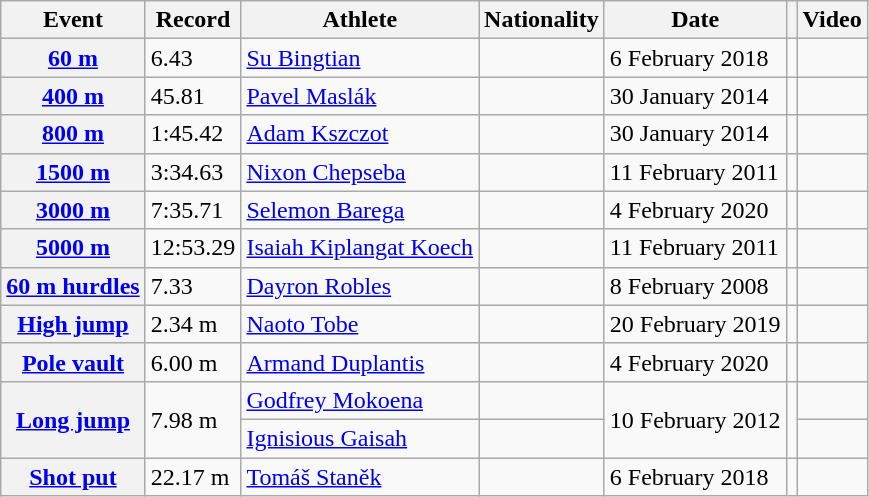<table class="wikitable plainrowheaders sticky-header">
<tr>
<th scope="col">Event</th>
<th scope="col">Record</th>
<th scope="col">Athlete</th>
<th scope="col">Nationality</th>
<th scope="col">Date</th>
<th scope="col"></th>
<th scope="col">Video</th>
</tr>
<tr>
<th scope="row"><a href='#'>60 m</a></th>
<td>6.43</td>
<td><a href='#'>Su Bingtian</a></td>
<td></td>
<td>6 February 2018</td>
<td></td>
<td></td>
</tr>
<tr>
<th scope="row"><a href='#'>400 m</a></th>
<td>45.81</td>
<td><a href='#'>Pavel Maslák</a></td>
<td></td>
<td>30 January 2014</td>
<td></td>
<td></td>
</tr>
<tr>
<th scope="row"><a href='#'>800 m</a></th>
<td>1:45.42</td>
<td><a href='#'>Adam Kszczot</a></td>
<td></td>
<td>30 January 2014</td>
<td></td>
<td></td>
</tr>
<tr>
<th scope="row"><a href='#'>1500 m</a></th>
<td>3:34.63</td>
<td><a href='#'>Nixon Chepseba</a></td>
<td></td>
<td>11 February 2011</td>
<td></td>
<td></td>
</tr>
<tr>
<th scope="row"><a href='#'>3000 m</a></th>
<td>7:35.71</td>
<td><a href='#'>Selemon Barega</a></td>
<td></td>
<td>4 February 2020</td>
<td></td>
<td></td>
</tr>
<tr>
<th scope="row"><a href='#'>5000 m</a></th>
<td>12:53.29</td>
<td><a href='#'>Isaiah Kiplangat Koech</a></td>
<td></td>
<td>11 February 2011</td>
<td></td>
<td></td>
</tr>
<tr>
<th scope="row"><a href='#'>60 m hurdles</a></th>
<td>7.33</td>
<td><a href='#'>Dayron Robles</a></td>
<td></td>
<td>8 February 2008</td>
<td></td>
<td></td>
</tr>
<tr>
<th scope="row"><a href='#'>High jump</a></th>
<td>2.34 m</td>
<td><a href='#'>Naoto Tobe</a></td>
<td></td>
<td>20 February 2019</td>
<td></td>
<td></td>
</tr>
<tr>
<th scope="row"><a href='#'>Pole vault</a></th>
<td>6.00 m</td>
<td><a href='#'>Armand Duplantis</a></td>
<td></td>
<td>4 February 2020</td>
<td></td>
<td></td>
</tr>
<tr>
<th scope="rowgroup" rowspan="2"><a href='#'>Long jump</a></th>
<td rowspan="2">7.98 m</td>
<td><a href='#'>Godfrey Mokoena</a></td>
<td></td>
<td rowspan="2">10 February 2012</td>
<td rowspan="2"></td>
<td></td>
</tr>
<tr>
<td><a href='#'>Ignisious Gaisah</a></td>
<td></td>
<td></td>
</tr>
<tr>
<th scope="row"><a href='#'>Shot put</a></th>
<td>22.17 m</td>
<td><a href='#'>Tomáš Staněk</a></td>
<td></td>
<td>6 February 2018</td>
<td></td>
<td></td>
</tr>
</table>
